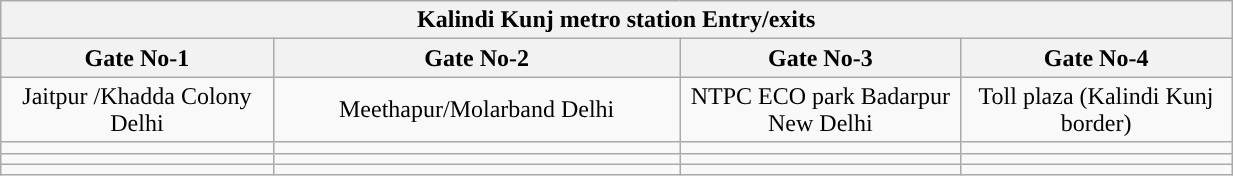<table class="wikitable" style="text-align: center;" width="65%">
<tr>
<th align="center" colspan="5" style="background:#"><span>Kalindi Kunj metro station Entry/exits</span></th>
</tr>
<tr>
<th style="width:5%;">Gate No-1</th>
<th style="width:5%;">Gate No-2</th>
<th style="width:5%;">Gate No-3</th>
<th style="width:5%;">Gate No-4</th>
</tr>
<tr>
<td>Jaitpur /Khadda Colony Delhi</td>
<td>Meethapur/Molarband Delhi</td>
<td>NTPC ECO park Badarpur New Delhi</td>
<td>Toll plaza (Kalindi Kunj border)</td>
</tr>
<tr>
<td></td>
<td></td>
<td></td>
<td></td>
</tr>
<tr>
<td></td>
<td></td>
<td></td>
<td></td>
</tr>
<tr>
<td></td>
<td></td>
<td></td>
<td></td>
</tr>
</table>
